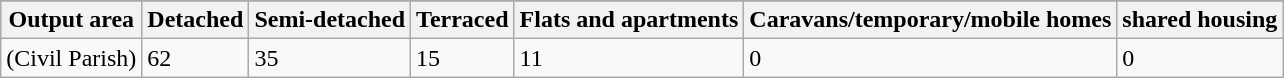<table class="wikitable">
<tr>
</tr>
<tr>
<th>Output area</th>
<th>Detached</th>
<th>Semi-detached</th>
<th>Terraced</th>
<th>Flats and apartments</th>
<th>Caravans/temporary/mobile homes</th>
<th>shared housing</th>
</tr>
<tr>
<td>(Civil Parish)</td>
<td>62</td>
<td>35</td>
<td>15</td>
<td>11</td>
<td>0</td>
<td>0</td>
</tr>
</table>
